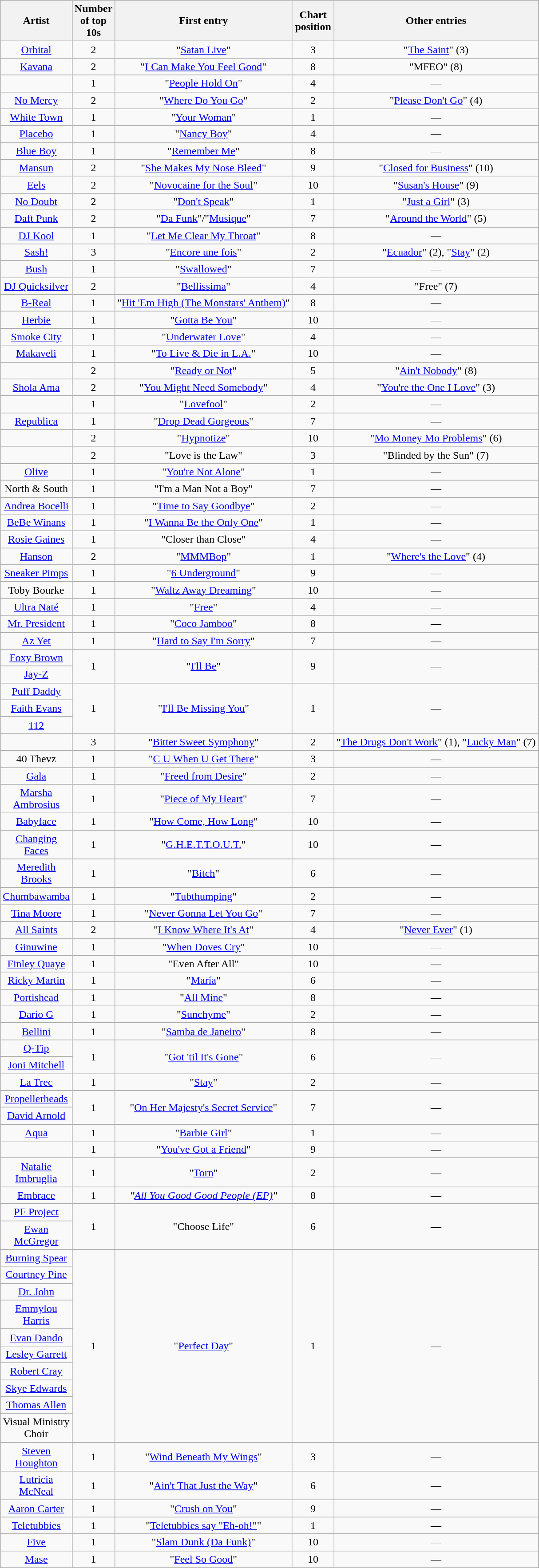<table class="wikitable sortable mw-collapsible mw-collapsed" style="text-align: center;">
<tr>
<th scope="col" style="width:55px;">Artist</th>
<th scope="col" style="width:55px;" data-sort-type="number">Number of top 10s</th>
<th scope="col" style="text-align:center;">First entry</th>
<th scope="col" style="width:55px;" data-sort-type="number">Chart position</th>
<th scope="col" style="text-align:center;">Other entries</th>
</tr>
<tr>
<td><a href='#'>Orbital</a></td>
<td>2</td>
<td>"<a href='#'>Satan Live</a>"</td>
<td>3</td>
<td>"<a href='#'>The Saint</a>" (3)</td>
</tr>
<tr>
<td><a href='#'>Kavana</a></td>
<td>2</td>
<td>"<a href='#'>I Can Make You Feel Good</a>"</td>
<td>8</td>
<td>"MFEO" (8)</td>
</tr>
<tr>
<td></td>
<td>1</td>
<td>"<a href='#'>People Hold On</a>"</td>
<td>4</td>
<td>—</td>
</tr>
<tr>
<td><a href='#'>No Mercy</a></td>
<td>2</td>
<td>"<a href='#'>Where Do You Go</a>"</td>
<td>2</td>
<td>"<a href='#'>Please Don't Go</a>" (4)</td>
</tr>
<tr>
<td><a href='#'>White Town</a></td>
<td>1</td>
<td>"<a href='#'>Your Woman</a>"</td>
<td>1</td>
<td>—</td>
</tr>
<tr>
<td><a href='#'>Placebo</a></td>
<td>1</td>
<td>"<a href='#'>Nancy Boy</a>"</td>
<td>4</td>
<td>—</td>
</tr>
<tr>
<td><a href='#'>Blue Boy</a></td>
<td>1</td>
<td>"<a href='#'>Remember Me</a>"</td>
<td>8</td>
<td>—</td>
</tr>
<tr>
<td><a href='#'>Mansun</a></td>
<td>2</td>
<td>"<a href='#'>She Makes My Nose Bleed</a>"</td>
<td>9</td>
<td>"<a href='#'>Closed for Business</a>" (10)</td>
</tr>
<tr>
<td><a href='#'>Eels</a></td>
<td>2</td>
<td>"<a href='#'>Novocaine for the Soul</a>"</td>
<td>10</td>
<td>"<a href='#'>Susan's House</a>" (9)</td>
</tr>
<tr>
<td><a href='#'>No Doubt</a></td>
<td>2</td>
<td>"<a href='#'>Don't Speak</a>"</td>
<td>1</td>
<td>"<a href='#'>Just a Girl</a>" (3)</td>
</tr>
<tr>
<td><a href='#'>Daft Punk</a></td>
<td>2</td>
<td>"<a href='#'>Da Funk</a>"/"<a href='#'>Musique</a>"</td>
<td>7</td>
<td>"<a href='#'>Around the World</a>" (5)</td>
</tr>
<tr>
<td><a href='#'>DJ Kool</a></td>
<td>1</td>
<td>"<a href='#'>Let Me Clear My Throat</a>"</td>
<td>8</td>
<td>—</td>
</tr>
<tr>
<td><a href='#'>Sash!</a></td>
<td>3</td>
<td>"<a href='#'>Encore une fois</a>"</td>
<td>2</td>
<td>"<a href='#'>Ecuador</a>" (2), "<a href='#'>Stay</a>" (2)</td>
</tr>
<tr>
<td><a href='#'>Bush</a></td>
<td>1</td>
<td>"<a href='#'>Swallowed</a>"</td>
<td>7</td>
<td>—</td>
</tr>
<tr>
<td><a href='#'>DJ Quicksilver</a></td>
<td>2</td>
<td>"<a href='#'>Bellissima</a>"</td>
<td>4</td>
<td>"Free" (7)</td>
</tr>
<tr>
<td><a href='#'>B-Real</a></td>
<td>1</td>
<td>"<a href='#'>Hit 'Em High (The Monstars' Anthem)</a>"</td>
<td>8</td>
<td>—</td>
</tr>
<tr>
<td><a href='#'>Herbie</a></td>
<td>1</td>
<td>"<a href='#'>Gotta Be You</a>"</td>
<td>10</td>
<td>—</td>
</tr>
<tr>
<td><a href='#'>Smoke City</a></td>
<td>1</td>
<td>"<a href='#'>Underwater Love</a>"</td>
<td>4</td>
<td>—</td>
</tr>
<tr>
<td><a href='#'>Makaveli</a></td>
<td>1</td>
<td>"<a href='#'>To Live & Die in L.A.</a>"</td>
<td>10</td>
<td>—</td>
</tr>
<tr>
<td></td>
<td>2</td>
<td>"<a href='#'>Ready or Not</a>"</td>
<td>5</td>
<td>"<a href='#'>Ain't Nobody</a>" (8)</td>
</tr>
<tr>
<td><a href='#'>Shola Ama</a></td>
<td>2</td>
<td>"<a href='#'>You Might Need Somebody</a>"</td>
<td>4</td>
<td>"<a href='#'>You're the One I Love</a>" (3)</td>
</tr>
<tr>
<td></td>
<td>1</td>
<td>"<a href='#'>Lovefool</a>"</td>
<td>2</td>
<td>—</td>
</tr>
<tr>
<td><a href='#'>Republica</a></td>
<td>1</td>
<td>"<a href='#'>Drop Dead Gorgeous</a>"</td>
<td>7</td>
<td>—</td>
</tr>
<tr>
<td></td>
<td>2</td>
<td>"<a href='#'>Hypnotize</a>"</td>
<td>10</td>
<td>"<a href='#'>Mo Money Mo Problems</a>" (6)</td>
</tr>
<tr>
<td></td>
<td>2</td>
<td>"Love is the Law"</td>
<td>3</td>
<td>"Blinded by the Sun" (7)</td>
</tr>
<tr>
<td><a href='#'>Olive</a></td>
<td>1</td>
<td>"<a href='#'>You're Not Alone</a>"</td>
<td>1</td>
<td>—</td>
</tr>
<tr>
<td>North & South</td>
<td>1</td>
<td>"I'm a Man Not a Boy"</td>
<td>7</td>
<td>—</td>
</tr>
<tr>
<td><a href='#'>Andrea Bocelli</a></td>
<td>1</td>
<td>"<a href='#'>Time to Say Goodbye</a>"</td>
<td>2</td>
<td>—</td>
</tr>
<tr>
<td><a href='#'>BeBe Winans</a></td>
<td>1</td>
<td>"<a href='#'>I Wanna Be the Only One</a>"</td>
<td>1</td>
<td>—</td>
</tr>
<tr>
<td><a href='#'>Rosie Gaines</a></td>
<td>1</td>
<td>"Closer than Close"</td>
<td>4</td>
<td>—</td>
</tr>
<tr>
<td><a href='#'>Hanson</a></td>
<td>2</td>
<td>"<a href='#'>MMMBop</a>"</td>
<td>1</td>
<td>"<a href='#'>Where's the Love</a>" (4)</td>
</tr>
<tr>
<td><a href='#'>Sneaker Pimps</a></td>
<td>1</td>
<td>"<a href='#'>6 Underground</a>"</td>
<td>9</td>
<td>—</td>
</tr>
<tr>
<td>Toby Bourke</td>
<td>1</td>
<td>"<a href='#'>Waltz Away Dreaming</a>"</td>
<td>10</td>
<td>—</td>
</tr>
<tr>
<td><a href='#'>Ultra Naté</a></td>
<td>1</td>
<td>"<a href='#'>Free</a>"</td>
<td>4</td>
<td>—</td>
</tr>
<tr>
<td><a href='#'>Mr. President</a></td>
<td>1</td>
<td>"<a href='#'>Coco Jamboo</a>"</td>
<td>8</td>
<td>—</td>
</tr>
<tr>
<td><a href='#'>Az Yet</a></td>
<td>1</td>
<td>"<a href='#'>Hard to Say I'm Sorry</a>"</td>
<td>7</td>
<td>—</td>
</tr>
<tr>
<td><a href='#'>Foxy Brown</a></td>
<td rowspan="2">1</td>
<td rowspan="2">"<a href='#'>I'll Be</a>"</td>
<td rowspan="2">9</td>
<td rowspan="2">—</td>
</tr>
<tr>
<td><a href='#'>Jay-Z</a></td>
</tr>
<tr>
<td><a href='#'>Puff Daddy</a></td>
<td rowspan="3">1</td>
<td rowspan="3">"<a href='#'>I'll Be Missing You</a>"</td>
<td rowspan="3">1</td>
<td rowspan="3">—</td>
</tr>
<tr>
<td><a href='#'>Faith Evans</a></td>
</tr>
<tr>
<td><a href='#'>112</a></td>
</tr>
<tr>
<td></td>
<td>3</td>
<td>"<a href='#'>Bitter Sweet Symphony</a>"</td>
<td>2</td>
<td>"<a href='#'>The Drugs Don't Work</a>" (1), "<a href='#'>Lucky Man</a>" (7)</td>
</tr>
<tr>
<td>40 Thevz</td>
<td>1</td>
<td>"<a href='#'>C U When U Get There</a>"</td>
<td>3</td>
<td>—</td>
</tr>
<tr>
<td><a href='#'>Gala</a></td>
<td>1</td>
<td>"<a href='#'>Freed from Desire</a>"</td>
<td>2</td>
<td>—</td>
</tr>
<tr>
<td><a href='#'>Marsha Ambrosius</a></td>
<td>1</td>
<td>"<a href='#'>Piece of My Heart</a>"</td>
<td>7</td>
<td>—</td>
</tr>
<tr>
<td><a href='#'>Babyface</a></td>
<td>1</td>
<td>"<a href='#'>How Come, How Long</a>"</td>
<td>10</td>
<td>—</td>
</tr>
<tr>
<td><a href='#'>Changing Faces</a></td>
<td>1</td>
<td>"<a href='#'>G.H.E.T.T.O.U.T.</a>"</td>
<td>10</td>
<td>—</td>
</tr>
<tr>
<td><a href='#'>Meredith Brooks</a></td>
<td>1</td>
<td>"<a href='#'>Bitch</a>"</td>
<td>6</td>
<td>—</td>
</tr>
<tr>
<td><a href='#'>Chumbawamba</a></td>
<td>1</td>
<td>"<a href='#'>Tubthumping</a>"</td>
<td>2</td>
<td>—</td>
</tr>
<tr>
<td><a href='#'>Tina Moore</a></td>
<td>1</td>
<td>"<a href='#'>Never Gonna Let You Go</a>"</td>
<td>7</td>
<td>—</td>
</tr>
<tr>
<td><a href='#'>All Saints</a></td>
<td>2</td>
<td>"<a href='#'>I Know Where It's At</a>"</td>
<td>4</td>
<td>"<a href='#'>Never Ever</a>" (1)</td>
</tr>
<tr>
<td><a href='#'>Ginuwine</a></td>
<td>1</td>
<td>"<a href='#'>When Doves Cry</a>"</td>
<td>10</td>
<td>—</td>
</tr>
<tr>
<td><a href='#'>Finley Quaye</a></td>
<td>1</td>
<td>"Even After All"</td>
<td>10</td>
<td>—</td>
</tr>
<tr>
<td><a href='#'>Ricky Martin</a></td>
<td>1</td>
<td>"<a href='#'>María</a>"</td>
<td>6</td>
<td>—</td>
</tr>
<tr>
<td><a href='#'>Portishead</a></td>
<td>1</td>
<td>"<a href='#'>All Mine</a>"</td>
<td>8</td>
<td>—</td>
</tr>
<tr>
<td><a href='#'>Dario G</a></td>
<td>1</td>
<td>"<a href='#'>Sunchyme</a>"</td>
<td>2</td>
<td>—</td>
</tr>
<tr>
<td><a href='#'>Bellini</a></td>
<td>1</td>
<td>"<a href='#'>Samba de Janeiro</a>"</td>
<td>8</td>
<td>—</td>
</tr>
<tr>
<td><a href='#'>Q-Tip</a></td>
<td rowspan="2">1</td>
<td rowspan="2">"<a href='#'>Got 'til It's Gone</a>"</td>
<td rowspan="2">6</td>
<td rowspan="2">—</td>
</tr>
<tr>
<td><a href='#'>Joni Mitchell</a></td>
</tr>
<tr>
<td><a href='#'>La Trec</a></td>
<td>1</td>
<td>"<a href='#'>Stay</a>"</td>
<td>2</td>
<td>—</td>
</tr>
<tr>
<td><a href='#'>Propellerheads</a></td>
<td rowspan="2">1</td>
<td rowspan="2">"<a href='#'>On Her Majesty's Secret Service</a>"</td>
<td rowspan="2">7</td>
<td rowspan="2">—</td>
</tr>
<tr>
<td><a href='#'>David Arnold</a></td>
</tr>
<tr>
<td><a href='#'>Aqua</a></td>
<td>1</td>
<td>"<a href='#'>Barbie Girl</a>"</td>
<td>1</td>
<td>—</td>
</tr>
<tr>
<td></td>
<td>1</td>
<td>"<a href='#'>You've Got a Friend</a>"</td>
<td>9</td>
<td>—</td>
</tr>
<tr>
<td><a href='#'>Natalie Imbruglia</a></td>
<td>1</td>
<td>"<a href='#'>Torn</a>"</td>
<td>2</td>
<td>—</td>
</tr>
<tr>
<td><a href='#'>Embrace</a></td>
<td>1</td>
<td><em>"<a href='#'>All You Good Good People (EP)</a>"</em></td>
<td>8</td>
<td>—</td>
</tr>
<tr>
<td><a href='#'>PF Project</a></td>
<td rowspan="2">1</td>
<td rowspan="2">"Choose Life"</td>
<td rowspan="2">6</td>
<td rowspan="2">—</td>
</tr>
<tr>
<td><a href='#'>Ewan McGregor</a></td>
</tr>
<tr>
<td><a href='#'>Burning Spear</a></td>
<td rowspan="10">1</td>
<td rowspan="10">"<a href='#'>Perfect Day</a>"</td>
<td rowspan="10">1</td>
<td rowspan="10">—</td>
</tr>
<tr>
<td><a href='#'>Courtney Pine</a></td>
</tr>
<tr>
<td><a href='#'>Dr. John</a></td>
</tr>
<tr>
<td><a href='#'>Emmylou Harris</a></td>
</tr>
<tr>
<td><a href='#'>Evan Dando</a></td>
</tr>
<tr>
<td><a href='#'>Lesley Garrett</a></td>
</tr>
<tr>
<td><a href='#'>Robert Cray</a></td>
</tr>
<tr>
<td><a href='#'>Skye Edwards</a></td>
</tr>
<tr>
<td><a href='#'>Thomas Allen</a></td>
</tr>
<tr>
<td>Visual Ministry Choir</td>
</tr>
<tr>
<td><a href='#'>Steven Houghton</a></td>
<td>1</td>
<td>"<a href='#'>Wind Beneath My Wings</a>"</td>
<td>3</td>
<td>—</td>
</tr>
<tr>
<td><a href='#'>Lutricia McNeal</a></td>
<td>1</td>
<td>"<a href='#'>Ain't That Just the Way</a>"</td>
<td>6</td>
<td>—</td>
</tr>
<tr>
<td><a href='#'>Aaron Carter</a></td>
<td>1</td>
<td>"<a href='#'>Crush on You</a>"</td>
<td>9</td>
<td>—</td>
</tr>
<tr>
<td><a href='#'>Teletubbies</a></td>
<td>1</td>
<td>"<a href='#'>Teletubbies say "Eh-oh!"</a>"</td>
<td>1</td>
<td>—</td>
</tr>
<tr>
<td><a href='#'>Five</a></td>
<td>1</td>
<td>"<a href='#'>Slam Dunk (Da Funk)</a>"</td>
<td>10</td>
<td>—</td>
</tr>
<tr>
<td><a href='#'>Mase</a></td>
<td>1</td>
<td>"<a href='#'>Feel So Good</a>"</td>
<td>10</td>
<td>—</td>
</tr>
</table>
